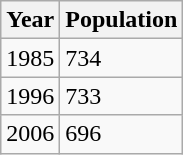<table class="wikitable">
<tr>
<th>Year</th>
<th>Population</th>
</tr>
<tr>
<td>1985</td>
<td>734</td>
</tr>
<tr>
<td>1996</td>
<td>733</td>
</tr>
<tr>
<td>2006</td>
<td>696</td>
</tr>
</table>
